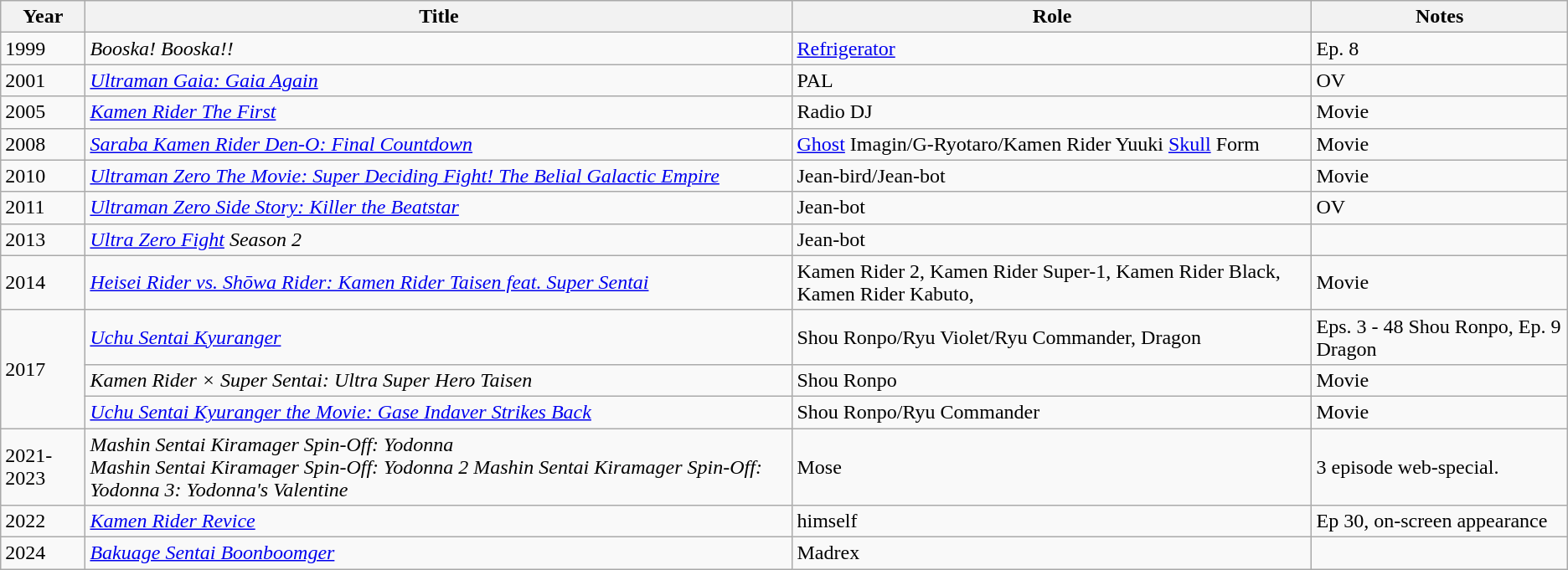<table class="wikitable sortable plainrowheaders">
<tr>
<th scope="col">Year</th>
<th scope="col">Title</th>
<th scope="col">Role</th>
<th scope="col" class="unsortable">Notes</th>
</tr>
<tr>
<td>1999</td>
<td><em>Booska! Booska!!</em></td>
<td><a href='#'>Refrigerator</a></td>
<td>Ep. 8</td>
</tr>
<tr>
<td>2001</td>
<td><em><a href='#'>Ultraman Gaia: Gaia Again</a></em></td>
<td>PAL</td>
<td>OV</td>
</tr>
<tr>
<td>2005</td>
<td><em><a href='#'>Kamen Rider The First</a></em></td>
<td>Radio DJ</td>
<td>Movie</td>
</tr>
<tr>
<td>2008</td>
<td><em><a href='#'>Saraba Kamen Rider Den-O: Final Countdown</a></em></td>
<td><a href='#'>Ghost</a> Imagin/G-Ryotaro/Kamen Rider Yuuki <a href='#'>Skull</a> Form</td>
<td>Movie</td>
</tr>
<tr>
<td>2010</td>
<td><em><a href='#'>Ultraman Zero The Movie: Super Deciding Fight! The Belial Galactic Empire</a></em></td>
<td>Jean-bird/Jean-bot</td>
<td>Movie</td>
</tr>
<tr>
<td>2011</td>
<td><em><a href='#'>Ultraman Zero Side Story: Killer the Beatstar</a></em></td>
<td>Jean-bot</td>
<td>OV</td>
</tr>
<tr>
<td>2013</td>
<td><em><a href='#'>Ultra Zero Fight</a> Season 2</em></td>
<td>Jean-bot</td>
<td></td>
</tr>
<tr>
<td>2014</td>
<td><em><a href='#'>Heisei Rider vs. Shōwa Rider: Kamen Rider Taisen feat. Super Sentai</a></em></td>
<td>Kamen Rider 2, Kamen Rider Super-1, Kamen Rider Black, Kamen Rider Kabuto,</td>
<td>Movie</td>
</tr>
<tr>
<td rowspan="3">2017</td>
<td><em><a href='#'>Uchu Sentai Kyuranger</a></em></td>
<td>Shou Ronpo/Ryu Violet/Ryu Commander, Dragon</td>
<td>Eps. 3 - 48 Shou Ronpo, Ep. 9 Dragon</td>
</tr>
<tr>
<td><em>Kamen Rider × Super Sentai: Ultra Super Hero Taisen</em></td>
<td>Shou Ronpo</td>
<td>Movie</td>
</tr>
<tr>
<td><em><a href='#'>Uchu Sentai Kyuranger the Movie: Gase Indaver Strikes Back</a></em></td>
<td>Shou Ronpo/Ryu Commander</td>
<td>Movie</td>
</tr>
<tr>
<td>2021-2023</td>
<td><em>Mashin Sentai Kiramager Spin-Off: Yodonna</em><br><em>Mashin Sentai Kiramager Spin-Off: Yodonna 2</em>
<em>Mashin Sentai Kiramager Spin-Off: Yodonna 3: Yodonna's Valentine</em></td>
<td>Mose</td>
<td>3 episode web-special.</td>
</tr>
<tr>
<td>2022</td>
<td><em><a href='#'>Kamen Rider Revice</a></em></td>
<td>himself</td>
<td>Ep 30, on-screen appearance</td>
</tr>
<tr>
<td>2024</td>
<td><em><a href='#'>Bakuage Sentai Boonboomger</a></em></td>
<td>Madrex</td>
<td></td>
</tr>
</table>
